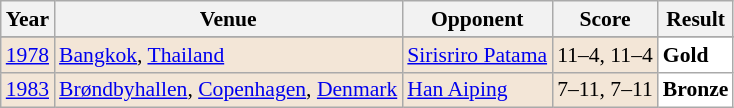<table class="sortable wikitable" style="font-size: 90%;">
<tr>
<th>Year</th>
<th>Venue</th>
<th>Opponent</th>
<th>Score</th>
<th>Result</th>
</tr>
<tr>
</tr>
<tr style="background:#F3E6D7">
<td align="center"><a href='#'>1978</a></td>
<td align="left"><a href='#'>Bangkok</a>, <a href='#'>Thailand</a></td>
<td align="left"> <a href='#'>Sirisriro Patama</a></td>
<td align="left">11–4, 11–4</td>
<td style="text-align:left; background:white"> <strong>Gold</strong></td>
</tr>
<tr style="background:#F3E6D7">
<td align="center"><a href='#'>1983</a></td>
<td align="left"><a href='#'>Brøndbyhallen</a>, <a href='#'>Copenhagen</a>, <a href='#'>Denmark</a></td>
<td align="left"> <a href='#'>Han Aiping</a></td>
<td align="left">7–11, 7–11</td>
<td style="text-align:left; background:white"> <strong>Bronze</strong></td>
</tr>
</table>
